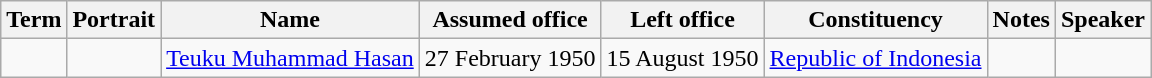<table class="wikitable">
<tr>
<th>Term</th>
<th>Portrait</th>
<th>Name</th>
<th>Assumed office</th>
<th>Left office</th>
<th>Constituency</th>
<th>Notes</th>
<th>Speaker</th>
</tr>
<tr>
<td></td>
<td></td>
<td><a href='#'>Teuku Muhammad Hasan</a></td>
<td>27 February 1950</td>
<td>15 August 1950</td>
<td> <a href='#'>Republic of Indonesia</a></td>
<td></td>
<td></td>
</tr>
</table>
